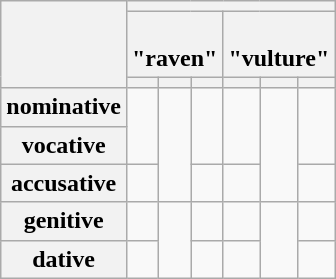<table class="wikitable polytonic">
<tr>
<th rowspan="3"></th>
<th colspan="6"></th>
</tr>
<tr>
<th colspan="3"><br>"raven"</th>
<th colspan="3"><br>"vulture"</th>
</tr>
<tr>
<th></th>
<th></th>
<th></th>
<th></th>
<th></th>
<th></th>
</tr>
<tr>
<th>nominative</th>
<td rowspan="2"></td>
<td rowspan="3"></td>
<td rowspan="2"></td>
<td rowspan="2"></td>
<td rowspan="3"></td>
<td rowspan="2"></td>
</tr>
<tr>
<th>vocative</th>
</tr>
<tr>
<th>accusative</th>
<td></td>
<td></td>
<td></td>
<td></td>
</tr>
<tr>
<th>genitive</th>
<td></td>
<td rowspan="2"></td>
<td></td>
<td></td>
<td rowspan="2"></td>
<td></td>
</tr>
<tr>
<th>dative</th>
<td></td>
<td></td>
<td></td>
<td></td>
</tr>
</table>
